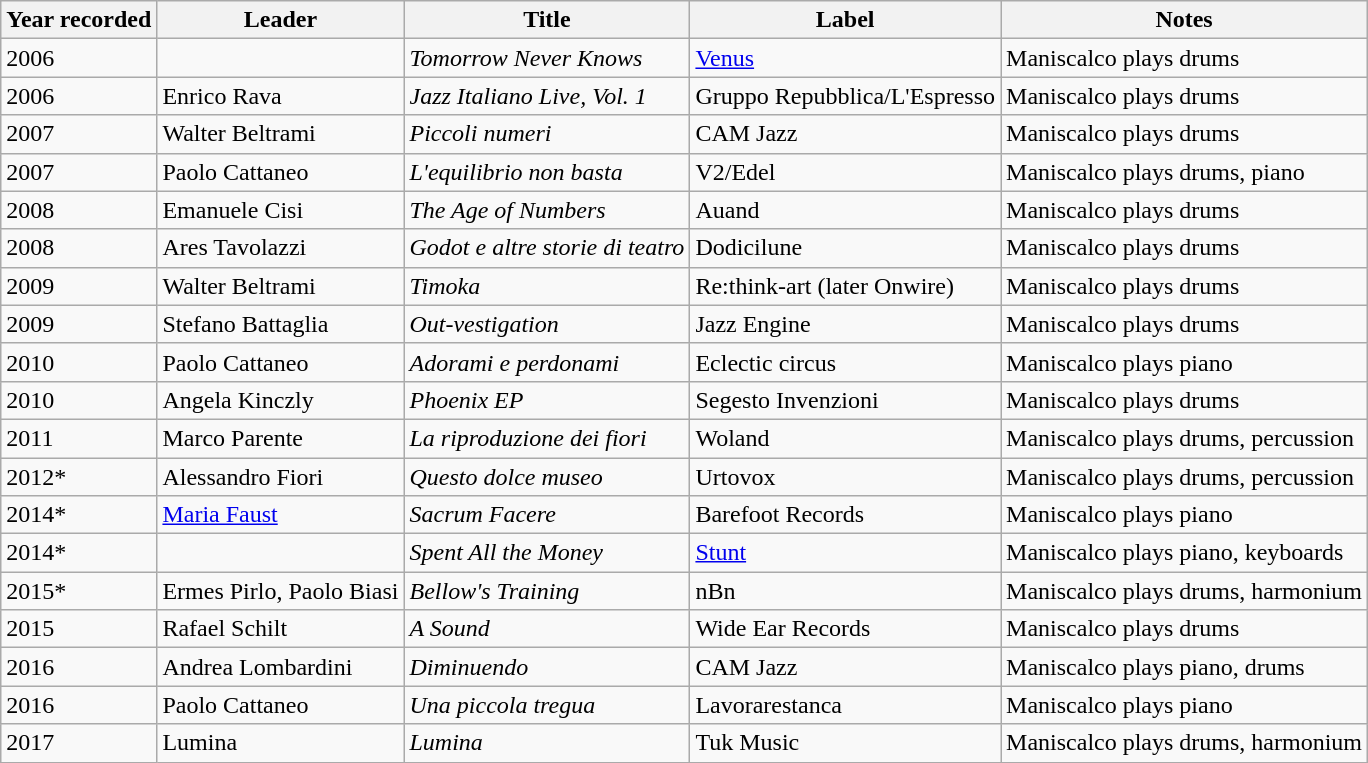<table class="wikitable sortable">
<tr>
<th>Year recorded</th>
<th>Leader</th>
<th>Title</th>
<th>Label</th>
<th>Notes</th>
</tr>
<tr>
<td>2006</td>
<td></td>
<td><em>Tomorrow Never Knows</em></td>
<td><a href='#'>Venus</a></td>
<td>Maniscalco plays drums</td>
</tr>
<tr>
<td>2006</td>
<td>Enrico Rava</td>
<td><em>Jazz Italiano Live, Vol. 1</em></td>
<td>Gruppo Repubblica/L'Espresso</td>
<td>Maniscalco plays drums</td>
</tr>
<tr>
<td>2007</td>
<td>Walter Beltrami</td>
<td><em>Piccoli numeri</em></td>
<td>CAM Jazz</td>
<td>Maniscalco plays drums</td>
</tr>
<tr>
<td>2007</td>
<td>Paolo Cattaneo</td>
<td><em>L'equilibrio non basta</em></td>
<td>V2/Edel</td>
<td>Maniscalco plays drums, piano</td>
</tr>
<tr>
<td>2008</td>
<td>Emanuele Cisi</td>
<td><em>The Age of Numbers</em></td>
<td>Auand</td>
<td>Maniscalco plays drums</td>
</tr>
<tr>
<td>2008</td>
<td>Ares Tavolazzi</td>
<td><em>Godot e altre storie di teatro</em></td>
<td>Dodicilune</td>
<td>Maniscalco plays drums</td>
</tr>
<tr>
<td>2009</td>
<td>Walter Beltrami</td>
<td><em>Timoka</em></td>
<td>Re:think-art (later Onwire)</td>
<td>Maniscalco plays drums</td>
</tr>
<tr>
<td>2009</td>
<td>Stefano Battaglia</td>
<td><em>Out-vestigation</em></td>
<td>Jazz Engine</td>
<td>Maniscalco plays drums</td>
</tr>
<tr>
<td>2010</td>
<td>Paolo Cattaneo</td>
<td><em>Adorami e perdonami</em></td>
<td>Eclectic circus</td>
<td>Maniscalco plays piano</td>
</tr>
<tr>
<td>2010</td>
<td>Angela Kinczly</td>
<td><em>Phoenix EP</em></td>
<td>Segesto Invenzioni</td>
<td>Maniscalco plays drums</td>
</tr>
<tr>
<td>2011</td>
<td>Marco Parente</td>
<td><em>La riproduzione dei fiori</em></td>
<td>Woland</td>
<td>Maniscalco plays drums, percussion</td>
</tr>
<tr>
<td>2012*</td>
<td>Alessandro Fiori</td>
<td><em>Questo dolce museo</em></td>
<td>Urtovox</td>
<td>Maniscalco plays drums, percussion</td>
</tr>
<tr>
<td>2014*</td>
<td><a href='#'>Maria Faust</a></td>
<td><em>Sacrum Facere</em></td>
<td>Barefoot Records</td>
<td>Maniscalco plays piano</td>
</tr>
<tr>
<td>2014*</td>
<td></td>
<td><em>Spent All the Money</em></td>
<td><a href='#'>Stunt</a></td>
<td>Maniscalco plays piano, keyboards</td>
</tr>
<tr>
<td>2015*</td>
<td>Ermes Pirlo, Paolo Biasi</td>
<td><em>Bellow's Training</em></td>
<td>nBn</td>
<td>Maniscalco plays drums, harmonium</td>
</tr>
<tr>
<td>2015</td>
<td>Rafael Schilt</td>
<td><em>A Sound</em></td>
<td>Wide Ear Records</td>
<td>Maniscalco plays drums</td>
</tr>
<tr>
<td>2016</td>
<td>Andrea Lombardini</td>
<td><em>Diminuendo</em></td>
<td>CAM Jazz</td>
<td>Maniscalco plays piano, drums</td>
</tr>
<tr>
<td>2016</td>
<td>Paolo Cattaneo</td>
<td><em>Una piccola tregua</em></td>
<td>Lavorarestanca</td>
<td>Maniscalco plays piano</td>
</tr>
<tr>
<td>2017</td>
<td>Lumina</td>
<td><em>Lumina</em></td>
<td>Tuk Music</td>
<td>Maniscalco plays drums, harmonium</td>
</tr>
</table>
